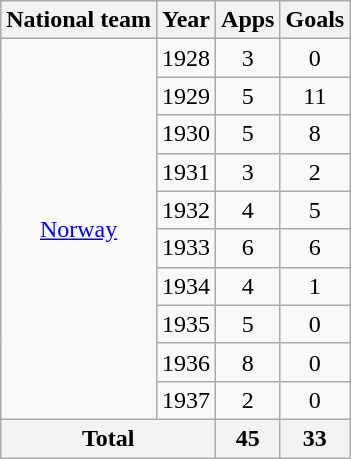<table class="wikitable" style="text-align:center">
<tr>
<th>National team</th>
<th>Year</th>
<th>Apps</th>
<th>Goals</th>
</tr>
<tr>
<td rowspan="10"><a href='#'>Norway</a></td>
<td>1928</td>
<td>3</td>
<td>0</td>
</tr>
<tr>
<td>1929</td>
<td>5</td>
<td>11</td>
</tr>
<tr>
<td>1930</td>
<td>5</td>
<td>8</td>
</tr>
<tr>
<td>1931</td>
<td>3</td>
<td>2</td>
</tr>
<tr>
<td>1932</td>
<td>4</td>
<td>5</td>
</tr>
<tr>
<td>1933</td>
<td>6</td>
<td>6</td>
</tr>
<tr>
<td>1934</td>
<td>4</td>
<td>1</td>
</tr>
<tr>
<td>1935</td>
<td>5</td>
<td>0</td>
</tr>
<tr>
<td>1936</td>
<td>8</td>
<td>0</td>
</tr>
<tr>
<td>1937</td>
<td>2</td>
<td>0</td>
</tr>
<tr>
<th colspan="2">Total</th>
<th>45</th>
<th>33</th>
</tr>
</table>
